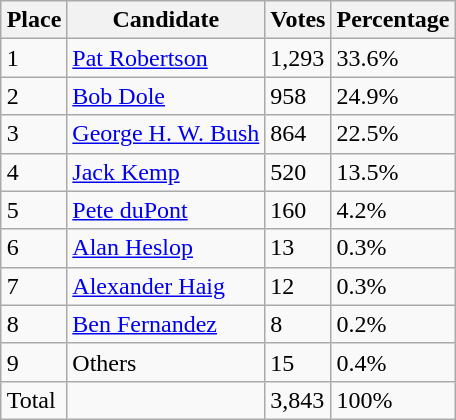<table class="wikitable" style="margin:auto;">
<tr>
<th>Place</th>
<th>Candidate</th>
<th>Votes</th>
<th>Percentage</th>
</tr>
<tr>
<td>1</td>
<td><a href='#'>Pat Robertson</a></td>
<td>1,293</td>
<td>33.6%</td>
</tr>
<tr>
<td>2</td>
<td><a href='#'>Bob Dole</a></td>
<td>958</td>
<td>24.9%</td>
</tr>
<tr>
<td>3</td>
<td><a href='#'>George H. W. Bush</a></td>
<td>864</td>
<td>22.5%</td>
</tr>
<tr>
<td>4</td>
<td><a href='#'>Jack Kemp</a></td>
<td>520</td>
<td>13.5%</td>
</tr>
<tr>
<td>5</td>
<td><a href='#'>Pete duPont</a></td>
<td>160</td>
<td>4.2%</td>
</tr>
<tr>
<td>6</td>
<td><a href='#'>Alan Heslop</a></td>
<td>13</td>
<td>0.3%</td>
</tr>
<tr>
<td>7</td>
<td><a href='#'>Alexander Haig</a></td>
<td>12</td>
<td>0.3%</td>
</tr>
<tr>
<td>8</td>
<td><a href='#'>Ben Fernandez</a></td>
<td>8</td>
<td>0.2%</td>
</tr>
<tr>
<td>9</td>
<td>Others</td>
<td>15</td>
<td>0.4%</td>
</tr>
<tr>
<td>Total</td>
<td></td>
<td>3,843</td>
<td>100%</td>
</tr>
</table>
